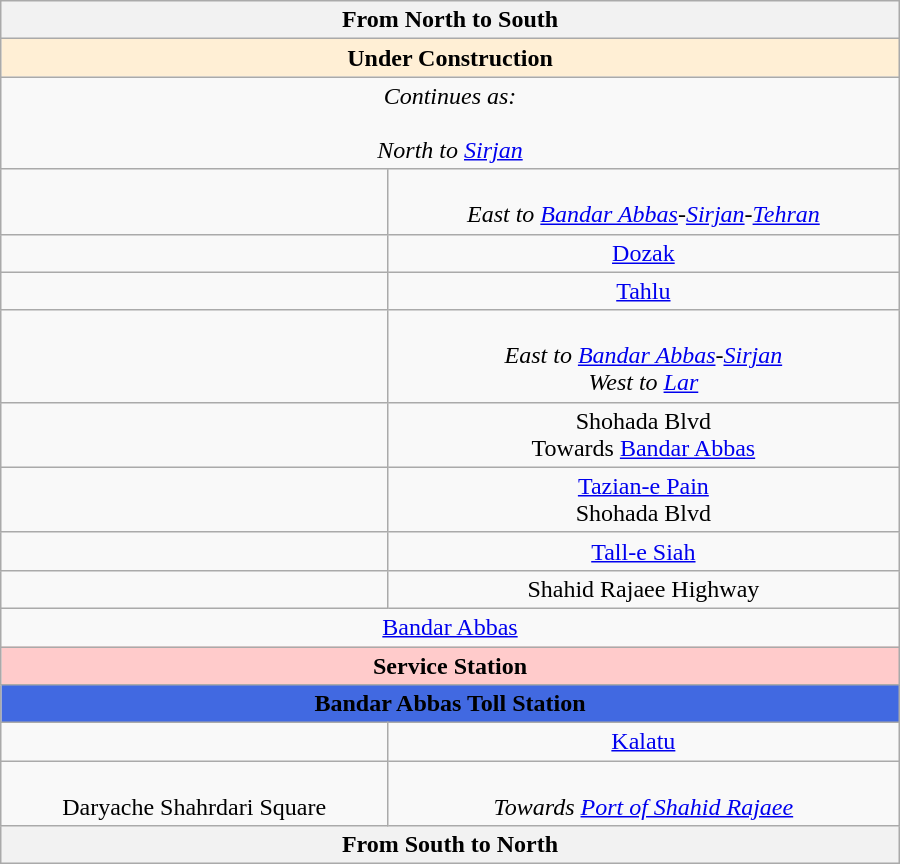<table class="wikitable" style="text-align:center" width="600px">
<tr>
<th text-align="center" colspan="3"> From North to South </th>
</tr>
<tr>
<td text-align="center" colspan="3" bgcolor="#FFEFD5"> <strong>Under Construction</strong> </td>
</tr>
<tr>
<td colspan="7" align="center"><em>Continues as:</em><br><br><em>North to <a href='#'>Sirjan</a></em></td>
</tr>
<tr>
<td><br></td>
<td><br><em>East to <a href='#'>Bandar Abbas</a>-<a href='#'>Sirjan</a>-<a href='#'>Tehran</a></em></td>
</tr>
<tr>
<td></td>
<td> <a href='#'>Dozak</a></td>
</tr>
<tr>
<td></td>
<td> <a href='#'>Tahlu</a></td>
</tr>
<tr>
<td></td>
<td><br><em>East to <a href='#'>Bandar Abbas</a>-<a href='#'>Sirjan</a></em><br><em>West to <a href='#'>Lar</a></em></td>
</tr>
<tr>
<td></td>
<td> Shohada Blvd<br>Towards <a href='#'>Bandar Abbas</a></td>
</tr>
<tr>
<td></td>
<td> <a href='#'>Tazian-e Pain</a><br> Shohada Blvd</td>
</tr>
<tr>
<td></td>
<td> <a href='#'>Tall-e Siah</a></td>
</tr>
<tr>
<td><br></td>
<td>  Shahid Rajaee Highway</td>
</tr>
<tr>
<td colspan="7"  style="text-align:center; background:#F5 F5 DC;">  <a href='#'>Bandar Abbas</a> </td>
</tr>
<tr>
<td align="center" bgcolor="#FFCBCB" colspan="7"> <strong>Service Station</strong></td>
</tr>
<tr>
<td colspan="7" align="center" bgcolor="#41 69 E1" color: #FFFFFF>  <strong>Bandar Abbas Toll Station</strong></td>
</tr>
<tr>
<td></td>
<td> <a href='#'>Kalatu</a></td>
</tr>
<tr>
<td><br> Daryache Shahrdari Square</td>
<td><br><em>Towards <a href='#'>Port of Shahid Rajaee</a></em></td>
</tr>
<tr>
<th text-align="center" colspan="3"> From South to North </th>
</tr>
</table>
